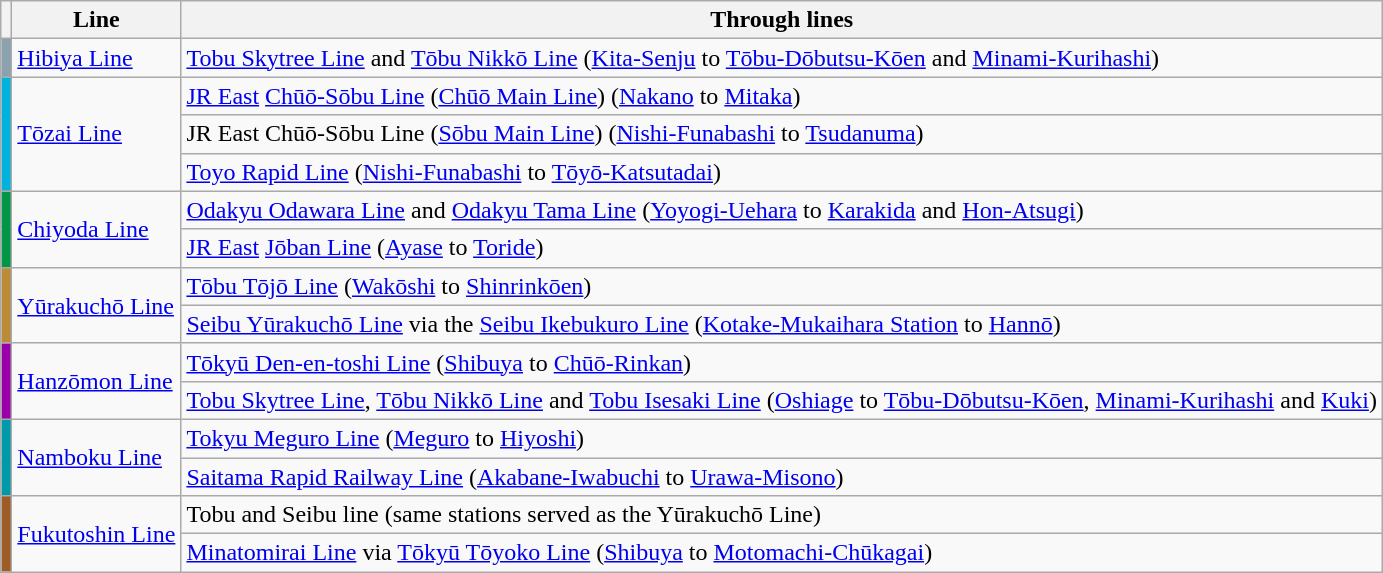<table class="wikitable sortable">
<tr>
<th></th>
<th>Line</th>
<th>Through lines</th>
</tr>
<tr>
<td style="background:#8BA2AE;"></td>
<td><a href='#'>Hibiya Line</a></td>
<td><a href='#'>Tobu Skytree Line</a> and <a href='#'>Tōbu Nikkō Line</a> (<a href='#'>Kita-Senju</a> to <a href='#'>Tōbu-Dōbutsu-Kōen</a> and <a href='#'>Minami-Kurihashi</a>)</td>
</tr>
<tr>
<td style="background:#00B2DD;" rowspan="3"></td>
<td rowspan="3"><a href='#'>Tōzai Line</a></td>
<td><a href='#'>JR East</a> <a href='#'>Chūō-Sōbu Line</a> (<a href='#'>Chūō Main Line</a>) (<a href='#'>Nakano</a> to <a href='#'>Mitaka</a>)</td>
</tr>
<tr>
<td>JR East Chūō-Sōbu Line (<a href='#'>Sōbu Main Line</a>) (<a href='#'>Nishi-Funabashi</a> to <a href='#'>Tsudanuma</a>)</td>
</tr>
<tr>
<td><a href='#'>Toyo Rapid Line</a> (<a href='#'>Nishi-Funabashi</a> to <a href='#'>Tōyō-Katsutadai</a>)</td>
</tr>
<tr>
<td style="background:#009645;" rowspan="2"></td>
<td rowspan="2"><a href='#'>Chiyoda Line</a></td>
<td><a href='#'>Odakyu Odawara Line</a> and <a href='#'>Odakyu Tama Line</a> (<a href='#'>Yoyogi-Uehara</a> to <a href='#'>Karakida</a> and <a href='#'>Hon-Atsugi</a>)</td>
</tr>
<tr>
<td><a href='#'>JR East</a> <a href='#'>Jōban Line</a> (<a href='#'>Ayase</a> to <a href='#'>Toride</a>)</td>
</tr>
<tr>
<td style="background:#BB8B38;" rowspan="2"></td>
<td rowspan="2"><a href='#'>Yūrakuchō Line</a></td>
<td><a href='#'>Tōbu Tōjō Line</a> (<a href='#'>Wakōshi</a> to <a href='#'>Shinrinkōen</a>)</td>
</tr>
<tr>
<td><a href='#'>Seibu Yūrakuchō Line</a> via the <a href='#'>Seibu Ikebukuro Line</a> (<a href='#'>Kotake-Mukaihara Station</a> to <a href='#'>Hannō</a>)</td>
</tr>
<tr>
<td style="background:#9900AA;" rowspan="2"></td>
<td rowspan="2"><a href='#'>Hanzōmon Line</a></td>
<td><a href='#'>Tōkyū Den-en-toshi Line</a> (<a href='#'>Shibuya</a> to <a href='#'>Chūō-Rinkan</a>)</td>
</tr>
<tr>
<td><a href='#'>Tobu Skytree Line</a>, <a href='#'>Tōbu Nikkō Line</a> and <a href='#'>Tobu Isesaki Line</a> (<a href='#'>Oshiage</a> to <a href='#'>Tōbu-Dōbutsu-Kōen</a>, <a href='#'>Minami-Kurihashi</a> and <a href='#'>Kuki</a>)</td>
</tr>
<tr>
<td style="background:#0099AA;" rowspan="2"></td>
<td rowspan="2"><a href='#'>Namboku Line</a></td>
<td><a href='#'>Tokyu Meguro Line</a> (<a href='#'>Meguro</a> to <a href='#'>Hiyoshi</a>)</td>
</tr>
<tr>
<td><a href='#'>Saitama Rapid Railway Line</a> (<a href='#'>Akabane-Iwabuchi</a> to <a href='#'>Urawa-Misono</a>)</td>
</tr>
<tr>
<td style="background:#9D5B25;" rowspan="2"></td>
<td rowspan="2"><a href='#'>Fukutoshin Line</a></td>
<td>Tobu and Seibu line (same stations served as the Yūrakuchō Line)</td>
</tr>
<tr>
<td><a href='#'>Minatomirai Line</a> via <a href='#'>Tōkyū Tōyoko Line</a> (<a href='#'>Shibuya</a> to <a href='#'>Motomachi-Chūkagai</a>)</td>
</tr>
</table>
